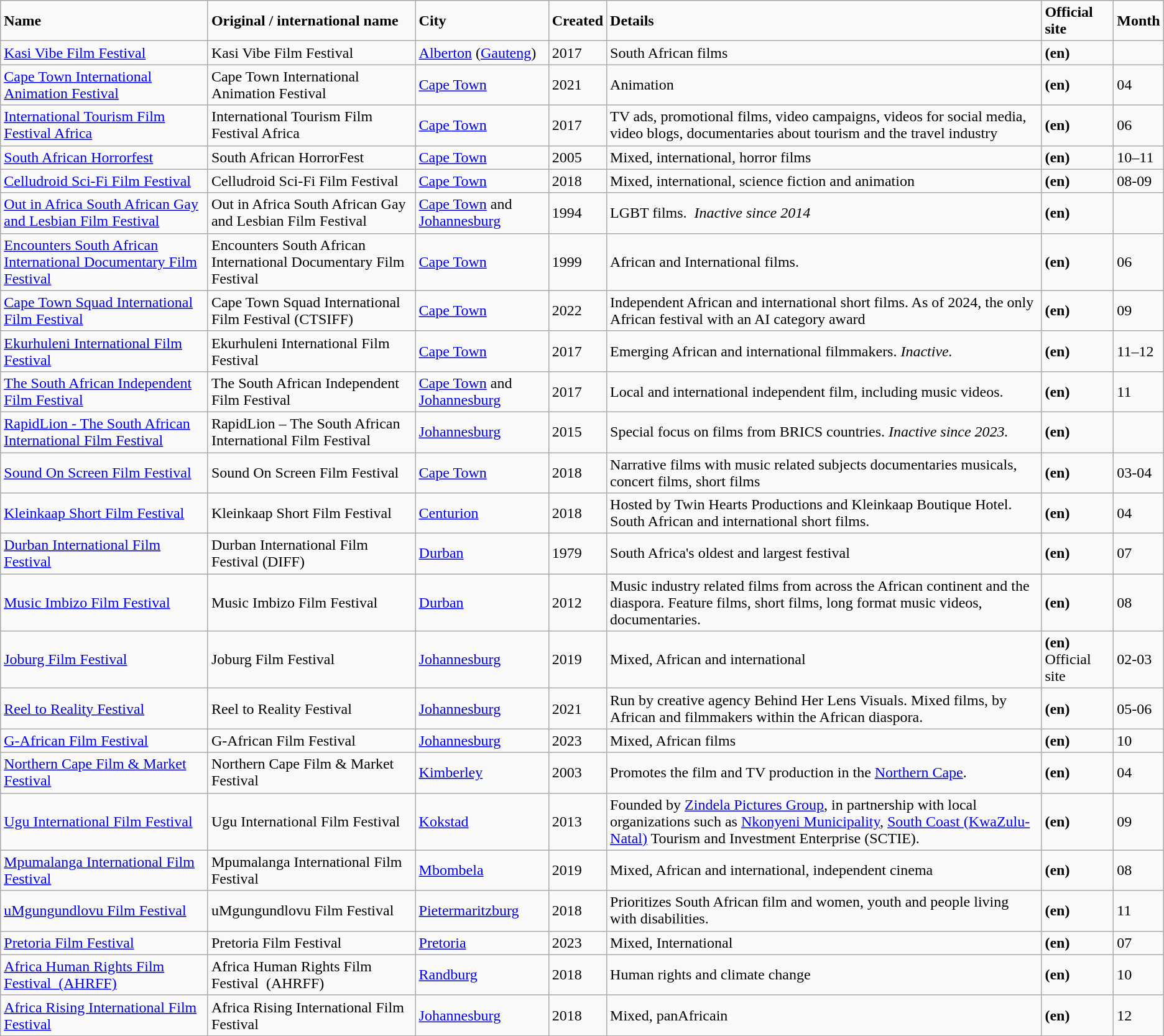<table class="wikitable">
<tr>
<td><strong>Name</strong></td>
<td><strong>Original / international name</strong></td>
<td><strong>City</strong></td>
<td><strong>Created</strong></td>
<td><strong>Details</strong></td>
<td><strong>Official site</strong></td>
<td><strong>Month</strong></td>
</tr>
<tr>
<td><a href='#'>Kasi Vibe Film Festival</a></td>
<td>Kasi Vibe Film Festival</td>
<td><a href='#'>Alberton</a> (<a href='#'>Gauteng</a>)</td>
<td>2017</td>
<td>South African films</td>
<td><strong>(en)</strong> </td>
<td></td>
</tr>
<tr>
<td><a href='#'>Cape Town International Animation Festival</a></td>
<td>Cape Town International Animation Festival</td>
<td><a href='#'>Cape Town</a></td>
<td>2021</td>
<td>Animation</td>
<td><strong>(en)</strong> </td>
<td>04</td>
</tr>
<tr>
<td><a href='#'>International Tourism Film Festival Africa</a></td>
<td>International Tourism Film Festival Africa</td>
<td><a href='#'>Cape Town</a></td>
<td>2017</td>
<td>TV ads, promotional films, video campaigns, videos for social media, video blogs, documentaries about tourism and the travel industry</td>
<td><strong>(en)</strong> </td>
<td>06</td>
</tr>
<tr>
<td><a href='#'>South African Horrorfest</a></td>
<td>South African HorrorFest</td>
<td><a href='#'>Cape Town</a></td>
<td>2005</td>
<td>Mixed, international, horror films</td>
<td><strong>(en)</strong> </td>
<td>10–11</td>
</tr>
<tr>
<td><a href='#'>Celludroid Sci-Fi Film Festival</a></td>
<td>Celludroid Sci-Fi Film Festival</td>
<td><a href='#'>Cape Town</a></td>
<td>2018</td>
<td>Mixed, international, science fiction and animation</td>
<td><strong>(en)</strong> </td>
<td>08-09</td>
</tr>
<tr>
<td><a href='#'>Out in Africa South African Gay and Lesbian Film Festival</a></td>
<td>Out in Africa South African Gay and Lesbian Film Festival</td>
<td><a href='#'>Cape Town</a> and <a href='#'>Johannesburg</a></td>
<td>1994</td>
<td>LGBT films.  <em>Inactive since 2014</em></td>
<td><strong>(en)</strong> </td>
<td></td>
</tr>
<tr>
<td><a href='#'>Encounters South African International Documentary Film Festival</a></td>
<td>Encounters South African International Documentary Film Festival</td>
<td><a href='#'>Cape Town</a></td>
<td>1999</td>
<td>African and International films.</td>
<td><strong>(en)</strong> </td>
<td>06</td>
</tr>
<tr>
<td><a href='#'>Cape Town Squad International Film Festival</a></td>
<td>Cape Town Squad International Film Festival (CTSIFF)</td>
<td><a href='#'>Cape Town</a></td>
<td>2022</td>
<td>Independent African and international short films. As of 2024, the only African festival with an AI category award</td>
<td><strong>(en)</strong> </td>
<td>09</td>
</tr>
<tr>
<td><a href='#'>Ekurhuleni International Film Festival</a></td>
<td>Ekurhuleni International Film Festival</td>
<td><a href='#'>Cape Town</a></td>
<td>2017</td>
<td>Emerging African and international filmmakers. <em>Inactive.</em></td>
<td><strong>(en)</strong> </td>
<td>11–12</td>
</tr>
<tr>
<td><a href='#'>The South African Independent Film Festival</a></td>
<td>The South African Independent Film Festival</td>
<td><a href='#'>Cape Town</a> and <a href='#'>Johannesburg</a></td>
<td>2017</td>
<td>Local and international independent film, including music videos.</td>
<td><strong>(en)</strong> </td>
<td>11</td>
</tr>
<tr>
<td><a href='#'>RapidLion - The South African International Film Festival</a></td>
<td>RapidLion – The South African International Film Festival</td>
<td><a href='#'>Johannesburg</a></td>
<td>2015</td>
<td>Special focus on films from BRICS countries. <em>Inactive since 2023.</em></td>
<td><strong>(en)</strong> </td>
<td></td>
</tr>
<tr>
<td><a href='#'>Sound On Screen Film Festival</a></td>
<td>Sound On Screen Film Festival</td>
<td><a href='#'>Cape Town</a></td>
<td>2018</td>
<td>Narrative films with music related subjects documentaries musicals, concert films, short films</td>
<td><strong>(en)</strong> </td>
<td>03-04</td>
</tr>
<tr>
<td><a href='#'>Kleinkaap Short Film Festival</a></td>
<td>Kleinkaap Short Film Festival</td>
<td><a href='#'>Centurion</a></td>
<td>2018</td>
<td>Hosted by Twin Hearts Productions and Kleinkaap Boutique Hotel.  South African and international short films.</td>
<td><strong>(en)</strong> </td>
<td>04</td>
</tr>
<tr>
<td><a href='#'>Durban International Film Festival</a></td>
<td>Durban International Film Festival (DIFF)</td>
<td><a href='#'>Durban</a></td>
<td>1979</td>
<td>South Africa's oldest and largest festival</td>
<td><strong>(en)</strong> </td>
<td>07</td>
</tr>
<tr>
<td><a href='#'>Music Imbizo Film Festival</a></td>
<td>Music Imbizo Film Festival</td>
<td><a href='#'>Durban</a></td>
<td>2012</td>
<td>Music industry related films from across the African continent and the diaspora. Feature films, short films, long format music videos, documentaries.</td>
<td><strong>(en)</strong> </td>
<td>08</td>
</tr>
<tr>
<td><a href='#'>Joburg Film Festival</a></td>
<td>Joburg Film Festival</td>
<td><a href='#'>Johannesburg</a></td>
<td>2019</td>
<td>Mixed, African and international</td>
<td><strong>(en)</strong> Official site</td>
<td>02-03</td>
</tr>
<tr>
<td><a href='#'>Reel to Reality Festival</a></td>
<td>Reel to Reality Festival</td>
<td><a href='#'>Johannesburg</a></td>
<td>2021</td>
<td>Run by creative agency Behind Her Lens Visuals. Mixed films, by African and filmmakers within the African diaspora.</td>
<td><strong>(en)</strong> </td>
<td>05-06</td>
</tr>
<tr>
<td><a href='#'>G-African Film Festival</a></td>
<td>G-African Film Festival</td>
<td><a href='#'>Johannesburg</a></td>
<td>2023</td>
<td>Mixed, African films</td>
<td><strong>(en)</strong> </td>
<td>10</td>
</tr>
<tr>
<td><a href='#'>Northern Cape Film & Market Festival</a></td>
<td>Northern Cape Film & Market Festival</td>
<td><a href='#'>Kimberley</a></td>
<td>2003</td>
<td>Promotes the film and TV production in the <a href='#'>Northern Cape</a>.</td>
<td><strong>(en)</strong> </td>
<td>04</td>
</tr>
<tr>
<td><a href='#'>Ugu International Film Festival</a></td>
<td>Ugu International Film Festival</td>
<td><a href='#'>Kokstad</a></td>
<td>2013</td>
<td>Founded by <a href='#'>Zindela Pictures Group</a>, in partnership with local organizations such as <a href='#'>Nkonyeni Municipality</a>, <a href='#'>South Coast (KwaZulu-Natal)</a> Tourism and Investment Enterprise (SCTIE).</td>
<td><strong>(en)</strong> </td>
<td>09</td>
</tr>
<tr>
<td><a href='#'>Mpumalanga International Film Festival</a></td>
<td>Mpumalanga International Film Festival</td>
<td><a href='#'>Mbombela</a></td>
<td>2019</td>
<td>Mixed, African and international, independent cinema</td>
<td><strong>(en)</strong> </td>
<td>08</td>
</tr>
<tr>
<td><a href='#'>uMgungundlovu Film Festival</a></td>
<td>uMgungundlovu Film Festival</td>
<td><a href='#'>Pietermaritzburg</a></td>
<td>2018</td>
<td>Prioritizes South African film and women, youth and people living with disabilities.</td>
<td><strong>(en)</strong> </td>
<td>11</td>
</tr>
<tr>
<td><a href='#'>Pretoria Film Festival</a></td>
<td>Pretoria Film Festival</td>
<td><a href='#'>Pretoria</a></td>
<td>2023</td>
<td>Mixed, International</td>
<td><strong>(en)</strong> </td>
<td>07</td>
</tr>
<tr>
<td><a href='#'>Africa Human Rights Film Festival  (AHRFF)</a></td>
<td>Africa Human Rights Film Festival  (AHRFF)</td>
<td><a href='#'>Randburg</a></td>
<td>2018</td>
<td>Human rights and climate change</td>
<td><strong>(en)</strong> </td>
<td>10</td>
</tr>
<tr>
<td><a href='#'>Africa Rising International Film Festival</a></td>
<td>Africa Rising International Film Festival</td>
<td><a href='#'>Johannesburg</a></td>
<td>2018</td>
<td>Mixed, panAfricain</td>
<td><strong>(en)</strong> </td>
<td>12</td>
</tr>
</table>
